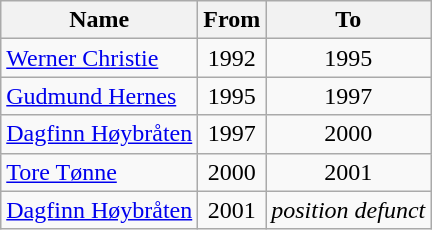<table class="wikitable">
<tr>
<th>Name</th>
<th>From</th>
<th>To</th>
</tr>
<tr>
<td><a href='#'>Werner Christie</a></td>
<td align="center">1992</td>
<td align="center">1995</td>
</tr>
<tr>
<td><a href='#'>Gudmund Hernes</a></td>
<td align="center">1995</td>
<td align="center">1997</td>
</tr>
<tr>
<td><a href='#'>Dagfinn Høybråten</a></td>
<td align="center">1997</td>
<td align="center">2000</td>
</tr>
<tr>
<td><a href='#'>Tore Tønne</a></td>
<td align="center">2000</td>
<td align="center">2001</td>
</tr>
<tr>
<td><a href='#'>Dagfinn Høybråten</a></td>
<td align="center">2001</td>
<td align="center"><em>position defunct</em></td>
</tr>
</table>
